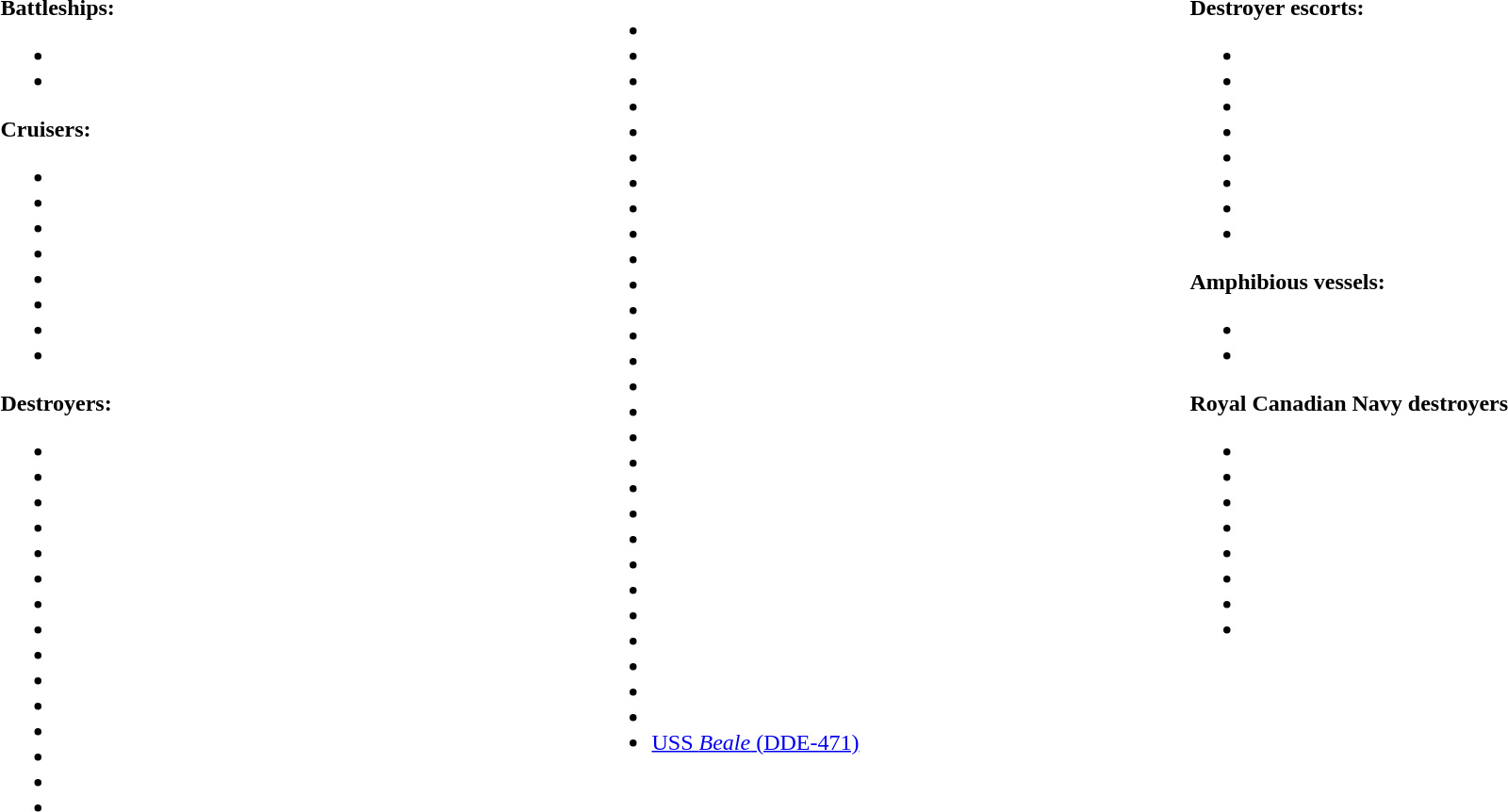<table width="100%">
<tr>
<th colspan=3></th>
</tr>
<tr>
<td width="33%" valign="top"><br><strong>Battleships:</strong><ul><li></li><li></li></ul><strong>Cruisers:</strong><ul><li></li><li></li><li></li><li></li><li></li><li></li><li></li><li></li></ul><strong>Destroyers:</strong><ul><li></li><li></li><li></li><li></li><li></li><li></li><li></li><li></li><li></li><li></li><li></li><li></li><li></li><li></li><li></li></ul></td>
<td width="33%" valign="top"><br><ul><li></li><li></li><li></li><li></li><li></li><li></li><li></li><li></li><li></li><li></li><li></li><li></li><li></li><li></li><li></li><li></li><li></li><li></li><li></li><li></li><li></li><li></li><li></li><li></li><li></li><li></li><li></li><li></li><li><a href='#'>USS <em>Beale</em> (DDE-471)</a></li></ul></td>
<td width="33%" valign="top"><br><strong>Destroyer escorts:</strong><ul><li></li><li></li><li></li><li></li><li></li><li></li><li></li><li></li></ul><strong>Amphibious vessels:</strong><ul><li></li><li></li></ul><strong>Royal Canadian Navy destroyers</strong><ul><li></li><li></li><li></li><li></li><li></li><li></li><li></li><li></li></ul></td>
</tr>
</table>
